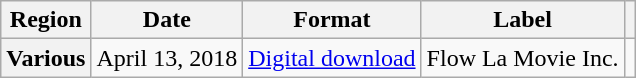<table class="wikitable plainrowheaders">
<tr>
<th scope="col">Region</th>
<th scope="col">Date</th>
<th scope="col">Format</th>
<th scope="col">Label</th>
<th scope="col"></th>
</tr>
<tr>
<th scope="row">Various</th>
<td>April 13, 2018</td>
<td><a href='#'>Digital download</a></td>
<td>Flow La Movie Inc.</td>
<td></td>
</tr>
</table>
